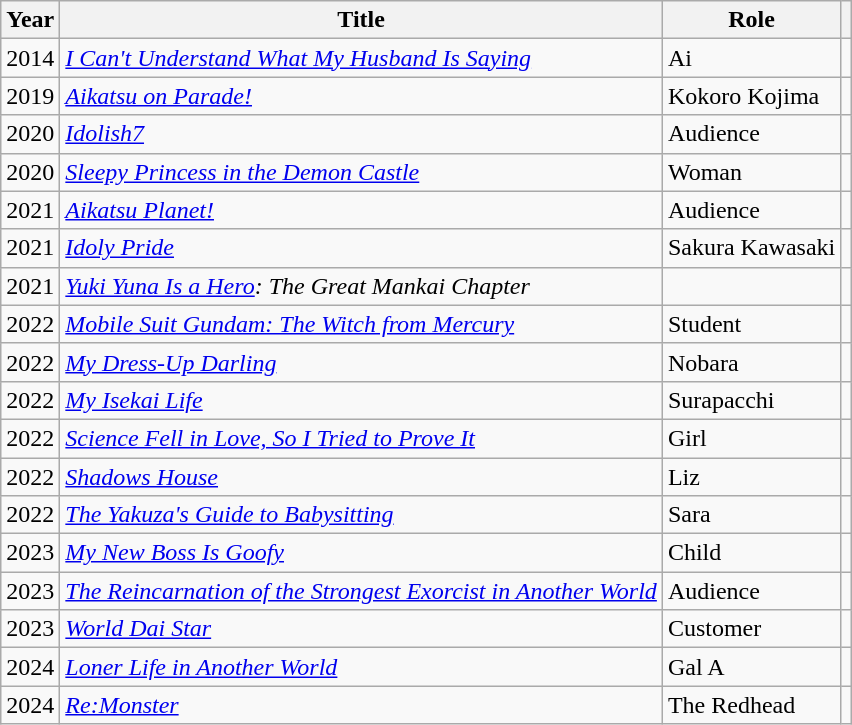<table class="wikitable">
<tr>
<th>Year</th>
<th>Title</th>
<th>Role</th>
<th class="unsortable"></th>
</tr>
<tr>
<td>2014</td>
<td><em><a href='#'>I Can't Understand What My Husband Is Saying</a></em></td>
<td>Ai</td>
<td></td>
</tr>
<tr>
<td>2019</td>
<td><em><a href='#'>Aikatsu on Parade!</a></em></td>
<td>Kokoro Kojima</td>
<td></td>
</tr>
<tr>
<td>2020</td>
<td><em><a href='#'>Idolish7</a></em></td>
<td>Audience</td>
<td></td>
</tr>
<tr>
<td>2020</td>
<td><em><a href='#'>Sleepy Princess in the Demon Castle</a></em></td>
<td>Woman</td>
<td></td>
</tr>
<tr>
<td>2021</td>
<td><em><a href='#'>Aikatsu Planet!</a></em></td>
<td>Audience</td>
<td></td>
</tr>
<tr>
<td>2021</td>
<td><em><a href='#'>Idoly Pride</a></em></td>
<td>Sakura Kawasaki</td>
<td></td>
</tr>
<tr>
<td>2021</td>
<td><em><a href='#'>Yuki Yuna Is a Hero</a>: The Great Mankai Chapter</em></td>
<td></td>
<td></td>
</tr>
<tr>
<td>2022</td>
<td><em><a href='#'>Mobile Suit Gundam: The Witch from Mercury</a></em></td>
<td>Student</td>
<td></td>
</tr>
<tr>
<td>2022</td>
<td><em><a href='#'>My Dress-Up Darling</a></em></td>
<td>Nobara</td>
<td></td>
</tr>
<tr>
<td>2022</td>
<td><em><a href='#'>My Isekai Life</a></em></td>
<td>Surapacchi</td>
<td></td>
</tr>
<tr>
<td>2022</td>
<td><em><a href='#'>Science Fell in Love, So I Tried to Prove It</a></em></td>
<td>Girl</td>
<td></td>
</tr>
<tr>
<td>2022</td>
<td><em><a href='#'>Shadows House</a></em></td>
<td>Liz</td>
<td></td>
</tr>
<tr>
<td>2022</td>
<td><em><a href='#'>The Yakuza's Guide to Babysitting</a></em></td>
<td>Sara</td>
<td></td>
</tr>
<tr>
<td>2023</td>
<td><em><a href='#'>My New Boss Is Goofy</a></em></td>
<td>Child</td>
<td></td>
</tr>
<tr>
<td>2023</td>
<td><em><a href='#'>The Reincarnation of the Strongest Exorcist in Another World</a></em></td>
<td>Audience</td>
<td></td>
</tr>
<tr>
<td>2023</td>
<td><em><a href='#'>World Dai Star</a></em></td>
<td>Customer</td>
<td></td>
</tr>
<tr>
<td>2024</td>
<td><em><a href='#'>Loner Life in Another World</a></em></td>
<td>Gal A</td>
<td></td>
</tr>
<tr>
<td>2024</td>
<td><em><a href='#'>Re:Monster</a></em></td>
<td>The Redhead</td>
<td></td>
</tr>
</table>
